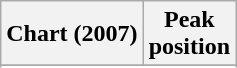<table class="wikitable sortable plainrowheaders" style="text-align:center">
<tr>
<th scope="col">Chart (2007)</th>
<th scope="col">Peak<br>position</th>
</tr>
<tr>
</tr>
<tr>
</tr>
<tr>
</tr>
<tr>
</tr>
<tr>
</tr>
<tr>
</tr>
</table>
